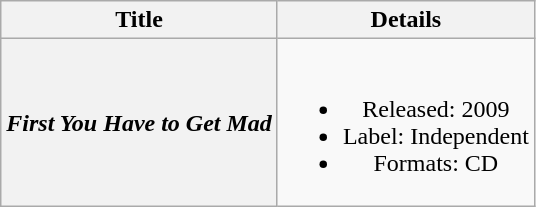<table class="wikitable plainrowheaders" style="text-align:center;">
<tr>
<th scope="col">Title</th>
<th scope="col">Details</th>
</tr>
<tr>
<th scope="row"><em>First You Have to Get Mad</em></th>
<td><br><ul><li>Released: 2009</li><li>Label: Independent</li><li>Formats: CD</li></ul></td>
</tr>
</table>
